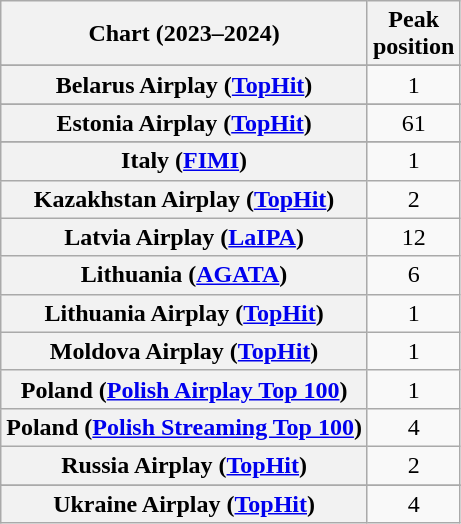<table class="wikitable sortable plainrowheaders" style="text-align:center">
<tr>
<th scope="col">Chart (2023–2024)</th>
<th scope="col">Peak<br>position</th>
</tr>
<tr>
</tr>
<tr>
<th scope="row">Belarus Airplay (<a href='#'>TopHit</a>)</th>
<td>1</td>
</tr>
<tr>
</tr>
<tr>
</tr>
<tr>
<th scope="row">Estonia Airplay (<a href='#'>TopHit</a>)</th>
<td>61</td>
</tr>
<tr>
</tr>
<tr>
<th scope="row">Italy (<a href='#'>FIMI</a>)</th>
<td>1</td>
</tr>
<tr>
<th scope="row">Kazakhstan Airplay (<a href='#'>TopHit</a>)</th>
<td>2</td>
</tr>
<tr>
<th scope="row">Latvia Airplay (<a href='#'>LaIPA</a>)</th>
<td>12</td>
</tr>
<tr>
<th scope="row">Lithuania (<a href='#'>AGATA</a>)</th>
<td>6</td>
</tr>
<tr>
<th scope="row">Lithuania Airplay (<a href='#'>TopHit</a>)</th>
<td>1</td>
</tr>
<tr>
<th scope="row">Moldova Airplay (<a href='#'>TopHit</a>)</th>
<td>1</td>
</tr>
<tr>
<th scope="row">Poland (<a href='#'>Polish Airplay Top 100</a>)</th>
<td>1</td>
</tr>
<tr>
<th scope="row">Poland (<a href='#'>Polish Streaming Top 100</a>)</th>
<td>4</td>
</tr>
<tr>
<th scope="row">Russia Airplay (<a href='#'>TopHit</a>)</th>
<td>2</td>
</tr>
<tr>
</tr>
<tr>
</tr>
<tr>
</tr>
<tr>
<th scope="row">Ukraine Airplay (<a href='#'>TopHit</a>)</th>
<td>4</td>
</tr>
</table>
